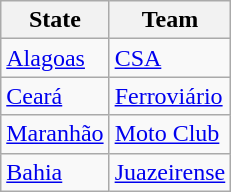<table class="wikitable sortable">
<tr>
<th>State</th>
<th>Team</th>
</tr>
<tr>
<td> <a href='#'>Alagoas</a></td>
<td><a href='#'>CSA</a></td>
</tr>
<tr>
<td> <a href='#'>Ceará</a></td>
<td><a href='#'>Ferroviário</a></td>
</tr>
<tr>
<td> <a href='#'>Maranhão</a></td>
<td><a href='#'>Moto Club</a></td>
</tr>
<tr>
<td> <a href='#'>Bahia</a></td>
<td><a href='#'>Juazeirense</a></td>
</tr>
</table>
